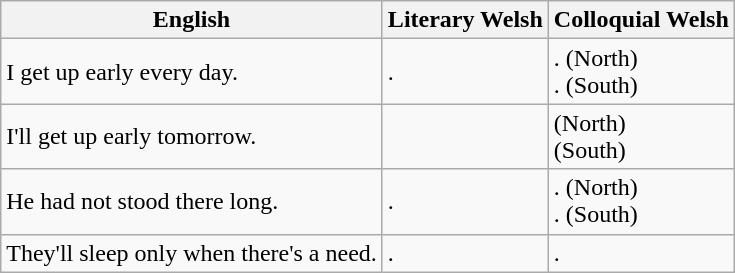<table class="wikitable">
<tr>
<th>English</th>
<th>Literary Welsh</th>
<th>Colloquial Welsh</th>
</tr>
<tr>
<td>I get up early every day.</td>
<td>.</td>
<td>. (North)<br>. (South)</td>
</tr>
<tr>
<td>I'll get up early tomorrow.</td>
<td></td>
<td> (North)<br> (South)</td>
</tr>
<tr>
<td>He had not stood there long.</td>
<td>.</td>
<td>. (North)<br>. (South)</td>
</tr>
<tr>
<td>They'll sleep only when there's a need.</td>
<td>.</td>
<td>.</td>
</tr>
</table>
